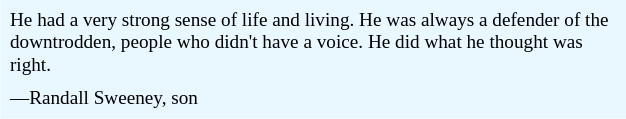<table class="toccolours" style="float: right; margin-left: 4em; margin-right: 2em; font-size: 80%; background:#E9F7FF; color:black; width:35em; max-width: 33%;" cellspacing="5">
<tr>
<td style="text-align: left;">He had a very strong sense of life and living. He was always a defender of the downtrodden, people who didn't have a voice. He did what he thought was right.</td>
</tr>
<tr>
<td style="text-align: left;">—Randall Sweeney, son </td>
</tr>
</table>
